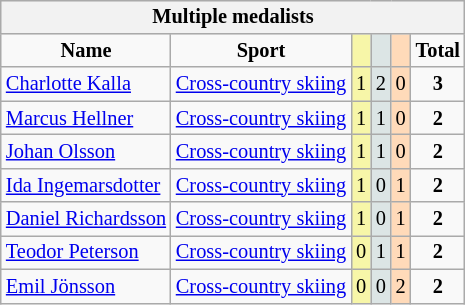<table class="wikitable" style="font-size:85%;float:right;clear:right;">
<tr style="background:#efefef;">
<th colspan=7>Multiple medalists</th>
</tr>
<tr align=center>
<td><strong>Name</strong></td>
<td><strong>Sport</strong></td>
<td bgcolor=#f7f6a8></td>
<td bgcolor=#dce5e5></td>
<td bgcolor=#ffdab9></td>
<td><strong>Total</strong></td>
</tr>
<tr align=center>
<td align=left><a href='#'>Charlotte Kalla</a></td>
<td><a href='#'>Cross-country skiing</a></td>
<td style="background:#F7F6A8;">1</td>
<td style="background:#DCE5E5;">2</td>
<td style="background:#FFDAB9;">0</td>
<td><strong>3</strong></td>
</tr>
<tr align=center>
<td align=left><a href='#'>Marcus Hellner</a></td>
<td><a href='#'>Cross-country skiing</a></td>
<td style="background:#F7F6A8;">1</td>
<td style="background:#DCE5E5;">1</td>
<td style="background:#FFDAB9;">0</td>
<td><strong>2</strong></td>
</tr>
<tr align=center>
<td align=left><a href='#'>Johan Olsson</a></td>
<td><a href='#'>Cross-country skiing</a></td>
<td style="background:#F7F6A8;">1</td>
<td style="background:#DCE5E5;">1</td>
<td style="background:#FFDAB9;">0</td>
<td><strong>2</strong></td>
</tr>
<tr align=center>
<td align=left><a href='#'>Ida Ingemarsdotter</a></td>
<td><a href='#'>Cross-country skiing</a></td>
<td style="background:#F7F6A8;">1</td>
<td style="background:#DCE5E5;">0</td>
<td style="background:#FFDAB9;">1</td>
<td><strong>2</strong></td>
</tr>
<tr align=center>
<td align=left><a href='#'>Daniel Richardsson</a></td>
<td><a href='#'>Cross-country skiing</a></td>
<td style="background:#F7F6A8;">1</td>
<td style="background:#DCE5E5;">0</td>
<td style="background:#FFDAB9;">1</td>
<td><strong>2</strong></td>
</tr>
<tr align=center>
<td align=left><a href='#'>Teodor Peterson</a></td>
<td><a href='#'>Cross-country skiing</a></td>
<td style="background:#F7F6A8;">0</td>
<td style="background:#DCE5E5;">1</td>
<td style="background:#FFDAB9;">1</td>
<td><strong>2</strong></td>
</tr>
<tr align=center>
<td align=left><a href='#'>Emil Jönsson</a></td>
<td><a href='#'>Cross-country skiing</a></td>
<td style="background:#F7F6A8;">0</td>
<td style="background:#DCE5E5;">0</td>
<td style="background:#FFDAB9;">2</td>
<td><strong>2</strong></td>
</tr>
</table>
